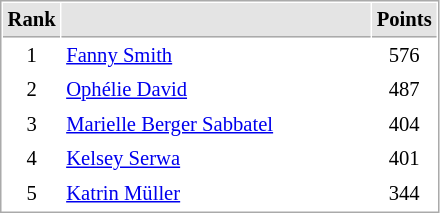<table cellspacing="1" cellpadding="3" style="border:1px solid #AAAAAA;font-size:86%">
<tr bgcolor="#E4E4E4">
<th style="border-bottom:1px solid #AAAAAA" width=10>Rank</th>
<th style="border-bottom:1px solid #AAAAAA" width=200></th>
<th style="border-bottom:1px solid #AAAAAA" width=20>Points</th>
</tr>
<tr>
<td style="text-align:center;">1</td>
<td> <a href='#'>Fanny Smith</a></td>
<td align=center>576</td>
</tr>
<tr>
<td style="text-align:center;">2</td>
<td> <a href='#'>Ophélie David</a></td>
<td align=center>487</td>
</tr>
<tr>
<td style="text-align:center;">3</td>
<td> <a href='#'>Marielle Berger Sabbatel</a></td>
<td align=center>404</td>
</tr>
<tr>
<td style="text-align:center;">4</td>
<td> <a href='#'>Kelsey Serwa</a></td>
<td align=center>401</td>
</tr>
<tr>
<td style="text-align:center;">5</td>
<td> <a href='#'>Katrin Müller</a></td>
<td align=center>344</td>
</tr>
</table>
